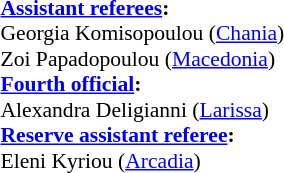<table width=100% style="font-size:90%">
<tr>
<td><br><strong><a href='#'>Assistant referees</a>:</strong>
<br>Georgia Komisopoulou (<a href='#'>Chania</a>)
<br>Zoi Papadopoulou (<a href='#'>Macedonia</a>)
<br><strong><a href='#'>Fourth official</a>:</strong>
<br>Alexandra Deligianni (<a href='#'>Larissa</a>)
<br><strong><a href='#'>Reserve assistant referee</a>:</strong>
<br>Eleni Kyriou (<a href='#'>Arcadia</a>)</td>
</tr>
</table>
